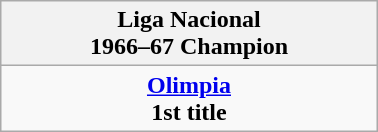<table class="wikitable" style="text-align: center; margin: 0 auto; width: 20%">
<tr>
<th>Liga Nacional<br>1966–67 Champion</th>
</tr>
<tr>
<td><strong><a href='#'>Olimpia</a></strong><br><strong>1st title</strong></td>
</tr>
</table>
